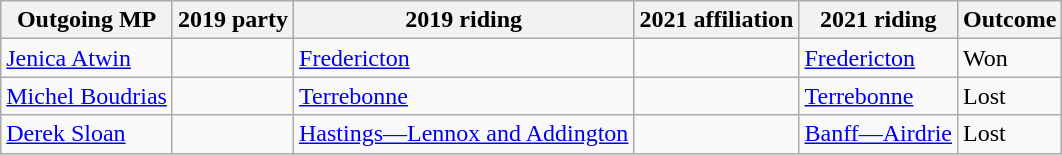<table class="wikitable">
<tr>
<th>Outgoing MP</th>
<th>2019 party</th>
<th>2019 riding</th>
<th>2021 affiliation</th>
<th>2021 riding</th>
<th>Outcome</th>
</tr>
<tr>
<td><a href='#'>Jenica Atwin</a></td>
<td></td>
<td><a href='#'>Fredericton</a></td>
<td></td>
<td><a href='#'>Fredericton</a></td>
<td>Won</td>
</tr>
<tr>
<td><a href='#'>Michel Boudrias</a></td>
<td></td>
<td><a href='#'>Terrebonne</a></td>
<td></td>
<td><a href='#'>Terrebonne</a></td>
<td>Lost</td>
</tr>
<tr>
<td><a href='#'>Derek Sloan</a></td>
<td></td>
<td><a href='#'>Hastings—Lennox and Addington</a></td>
<td></td>
<td><a href='#'>Banff—Airdrie</a></td>
<td>Lost</td>
</tr>
</table>
